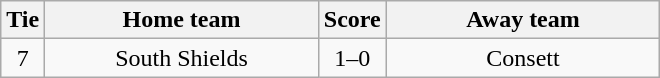<table class="wikitable" style="text-align:center;">
<tr>
<th width=20>Tie</th>
<th width=175>Home team</th>
<th width=20>Score</th>
<th width=175>Away team</th>
</tr>
<tr>
<td>7</td>
<td>South Shields</td>
<td>1–0</td>
<td>Consett</td>
</tr>
</table>
